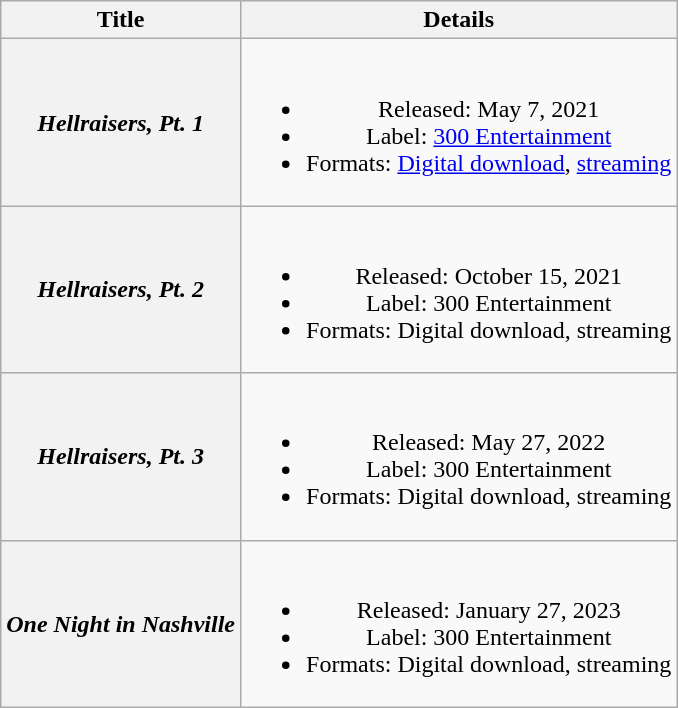<table class="wikitable plainrowheaders" style="text-align:center;">
<tr>
<th scope="col">Title</th>
<th scope="col">Details</th>
</tr>
<tr>
<th scope="row"><em>Hellraisers, Pt. 1</em></th>
<td><br><ul><li>Released: May 7, 2021</li><li>Label: <a href='#'>300 Entertainment</a></li><li>Formats: <a href='#'>Digital download</a>, <a href='#'>streaming</a></li></ul></td>
</tr>
<tr>
<th scope="row"><em>Hellraisers, Pt. 2</em></th>
<td><br><ul><li>Released: October 15, 2021</li><li>Label: 300 Entertainment</li><li>Formats: Digital download, streaming</li></ul></td>
</tr>
<tr>
<th scope="row"><em>Hellraisers, Pt. 3</em></th>
<td><br><ul><li>Released: May 27, 2022</li><li>Label: 300 Entertainment</li><li>Formats: Digital download, streaming</li></ul></td>
</tr>
<tr>
<th scope="row"><em>One Night in Nashville</em></th>
<td><br><ul><li>Released: January 27, 2023</li><li>Label: 300 Entertainment</li><li>Formats: Digital download, streaming</li></ul></td>
</tr>
</table>
